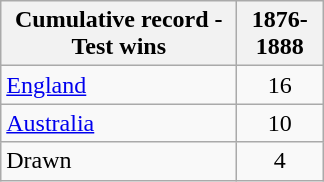<table class="wikitable" style="text-align:center;">
<tr>
<th width="150">Cumulative record - Test wins</th>
<th width="50">1876-1888</th>
</tr>
<tr>
<td style="text-align:left;"><a href='#'>England</a></td>
<td>16</td>
</tr>
<tr>
<td style="text-align:left;"><a href='#'>Australia</a></td>
<td>10</td>
</tr>
<tr>
<td style="text-align:left;">Drawn</td>
<td>4</td>
</tr>
</table>
